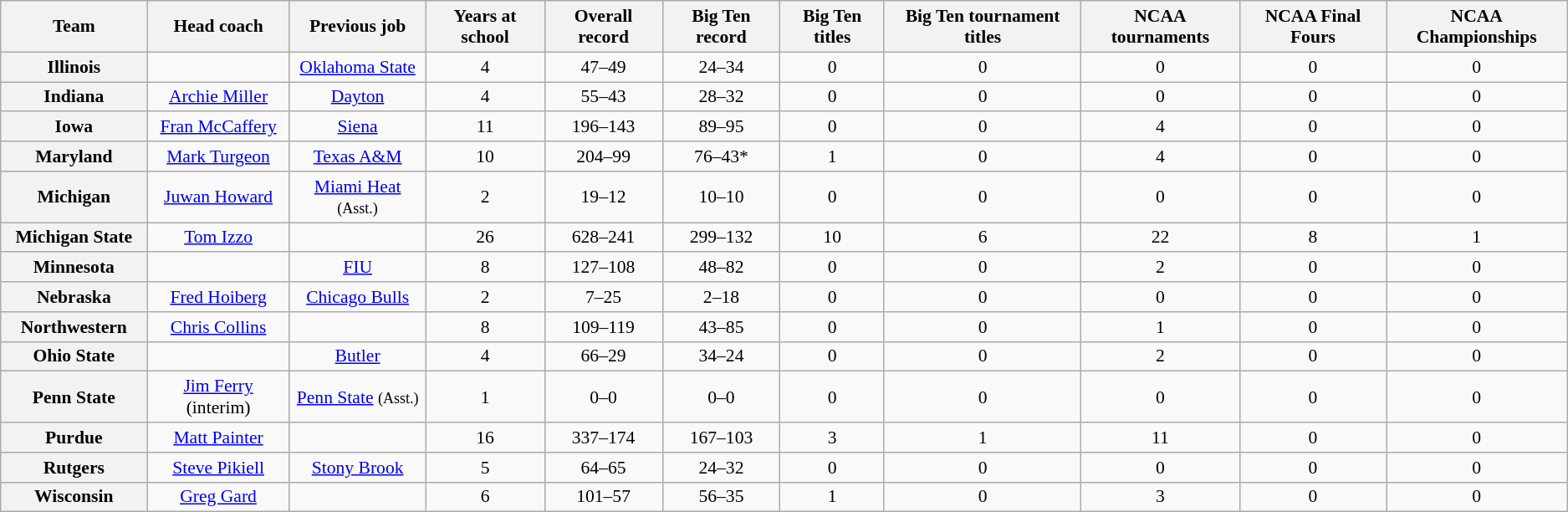<table class="wikitable sortable" style="text-align: center;font-size:90%;">
<tr>
<th width="110">Team</th>
<th>Head coach</th>
<th>Previous job</th>
<th>Years at school</th>
<th>Overall record</th>
<th>Big Ten record</th>
<th>Big Ten titles</th>
<th>Big Ten tournament titles</th>
<th>NCAA tournaments</th>
<th>NCAA Final Fours</th>
<th>NCAA Championships</th>
</tr>
<tr>
<th style=>Illinois</th>
<td></td>
<td><a href='#'>Oklahoma State</a></td>
<td>4</td>
<td>47–49</td>
<td>24–34</td>
<td>0</td>
<td>0</td>
<td>0</td>
<td>0</td>
<td>0</td>
</tr>
<tr>
<th style=>Indiana</th>
<td><a href='#'>Archie Miller</a></td>
<td><a href='#'>Dayton</a></td>
<td>4</td>
<td>55–43</td>
<td>28–32</td>
<td>0</td>
<td>0</td>
<td>0</td>
<td>0</td>
<td>0</td>
</tr>
<tr>
<th style=>Iowa</th>
<td><a href='#'>Fran McCaffery</a></td>
<td><a href='#'>Siena</a></td>
<td>11</td>
<td>196–143</td>
<td>89–95</td>
<td>0</td>
<td>0</td>
<td>4</td>
<td>0</td>
<td>0</td>
</tr>
<tr>
<th style=>Maryland</th>
<td><a href='#'>Mark Turgeon</a></td>
<td><a href='#'>Texas A&M</a></td>
<td>10</td>
<td>204–99</td>
<td>76–43*</td>
<td>1</td>
<td>0</td>
<td>4</td>
<td>0</td>
<td>0</td>
</tr>
<tr>
<th style=>Michigan</th>
<td><a href='#'>Juwan Howard</a></td>
<td><a href='#'>Miami Heat</a> <small>(Asst.)</small></td>
<td>2</td>
<td>19–12</td>
<td>10–10</td>
<td>0</td>
<td>0</td>
<td>0</td>
<td>0</td>
<td>0</td>
</tr>
<tr>
<th style=>Michigan State</th>
<td><a href='#'>Tom Izzo</a></td>
<td></td>
<td>26</td>
<td>628–241</td>
<td>299–132</td>
<td>10</td>
<td>6</td>
<td>22</td>
<td>8</td>
<td>1</td>
</tr>
<tr>
<th style=>Minnesota</th>
<td></td>
<td><a href='#'>FIU</a></td>
<td>8</td>
<td>127–108</td>
<td>48–82</td>
<td>0</td>
<td>0</td>
<td>2</td>
<td>0</td>
<td>0</td>
</tr>
<tr>
<th style=>Nebraska</th>
<td><a href='#'>Fred Hoiberg</a></td>
<td><a href='#'>Chicago Bulls</a></td>
<td>2</td>
<td>7–25</td>
<td>2–18</td>
<td>0</td>
<td>0</td>
<td>0</td>
<td>0</td>
<td>0</td>
</tr>
<tr>
<th style=>Northwestern</th>
<td><a href='#'>Chris Collins</a></td>
<td></td>
<td>8</td>
<td>109–119</td>
<td>43–85</td>
<td>0</td>
<td>0</td>
<td>1</td>
<td>0</td>
<td>0</td>
</tr>
<tr>
<th style=>Ohio State</th>
<td></td>
<td><a href='#'>Butler</a></td>
<td>4</td>
<td>66–29</td>
<td>34–24</td>
<td>0</td>
<td>0</td>
<td>2</td>
<td>0</td>
<td>0</td>
</tr>
<tr>
<th style=>Penn State</th>
<td><a href='#'>Jim Ferry</a> (interim)</td>
<td><a href='#'>Penn State</a> <small>(Asst.)</small></td>
<td>1</td>
<td>0–0</td>
<td>0–0</td>
<td>0</td>
<td>0</td>
<td>0</td>
<td>0</td>
<td>0</td>
</tr>
<tr>
<th style=>Purdue</th>
<td><a href='#'>Matt Painter</a></td>
<td></td>
<td>16</td>
<td>337–174</td>
<td>167–103</td>
<td>3</td>
<td>1</td>
<td>11</td>
<td>0</td>
<td>0</td>
</tr>
<tr>
<th style=>Rutgers</th>
<td><a href='#'>Steve Pikiell</a></td>
<td><a href='#'>Stony Brook</a></td>
<td>5</td>
<td>64–65</td>
<td>24–32</td>
<td>0</td>
<td>0</td>
<td>0</td>
<td>0</td>
<td>0</td>
</tr>
<tr>
<th style=>Wisconsin</th>
<td><a href='#'>Greg Gard</a></td>
<td></td>
<td>6</td>
<td>101–57</td>
<td>56–35</td>
<td>1</td>
<td>0</td>
<td>3</td>
<td>0</td>
<td>0</td>
</tr>
</table>
